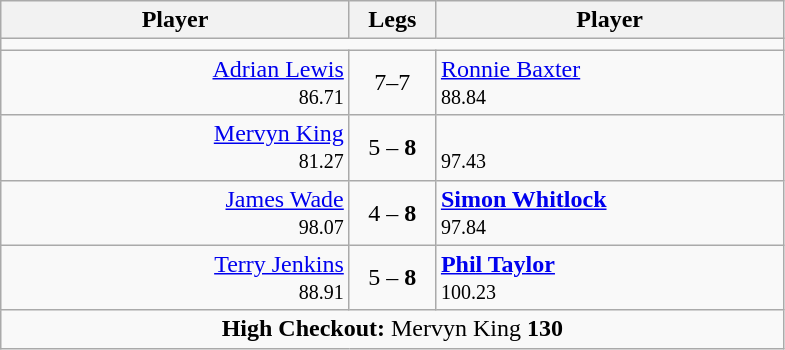<table class=wikitable style="text-align:center">
<tr>
<th width=225>Player</th>
<th width=50>Legs</th>
<th width=225>Player</th>
</tr>
<tr align=center>
<td colspan="3"></td>
</tr>
<tr align=left>
<td align=right><a href='#'>Adrian Lewis</a>  <br> <small><span>86.71</span></small></td>
<td align=center>7–7</td>
<td> <a href='#'>Ronnie Baxter</a> <br> <small><span>88.84</span></small></td>
</tr>
<tr align=left>
<td align=right><a href='#'>Mervyn King</a>  <br> <small><span>81.27</span></small></td>
<td align=center>5 – <strong>8</strong></td>
<td> <br> <small><span>97.43</span></small></td>
</tr>
<tr align=left>
<td align=right><a href='#'>James Wade</a>  <br> <small><span>98.07</span></small></td>
<td align=center>4 – <strong>8</strong></td>
<td> <strong><a href='#'>Simon Whitlock</a></strong> <br> <small><span>97.84</span></small></td>
</tr>
<tr align=left>
<td align=right><a href='#'>Terry Jenkins</a>  <br> <small><span>88.91</span></small></td>
<td align=center>5 – <strong>8</strong></td>
<td> <strong><a href='#'>Phil Taylor</a></strong> <br> <small><span>100.23</span></small></td>
</tr>
<tr align=center>
<td colspan="3"><strong>High Checkout:</strong> Mervyn King <strong>130</strong></td>
</tr>
</table>
